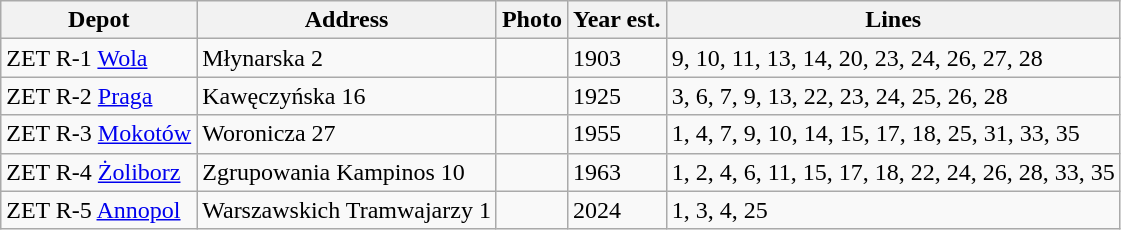<table class="wikitable">
<tr>
<th>Depot</th>
<th>Address</th>
<th>Photo</th>
<th>Year est.</th>
<th>Lines</th>
</tr>
<tr>
<td>ZET R-1 <a href='#'>Wola</a></td>
<td>Młynarska 2</td>
<td></td>
<td>1903</td>
<td>9, 10, 11, 13, 14, 20, 23, 24, 26, 27, 28</td>
</tr>
<tr>
<td>ZET R-2 <a href='#'>Praga</a></td>
<td>Kawęczyńska 16</td>
<td></td>
<td>1925</td>
<td>3, 6, 7, 9, 13, 22, 23, 24, 25, 26, 28</td>
</tr>
<tr>
<td>ZET R-3 <a href='#'>Mokotów</a></td>
<td>Woronicza 27</td>
<td></td>
<td>1955</td>
<td>1, 4, 7, 9, 10, 14, 15, 17, 18, 25, 31, 33, 35</td>
</tr>
<tr>
<td>ZET R-4 <a href='#'>Żoliborz</a></td>
<td>Zgrupowania Kampinos 10</td>
<td></td>
<td>1963</td>
<td>1, 2, 4, 6, 11, 15, 17, 18, 22, 24, 26, 28, 33, 35</td>
</tr>
<tr>
<td>ZET R-5 <a href='#'>Annopol</a></td>
<td>Warszawskich Tramwajarzy 1</td>
<td></td>
<td>2024</td>
<td>1, 3, 4, 25</td>
</tr>
</table>
